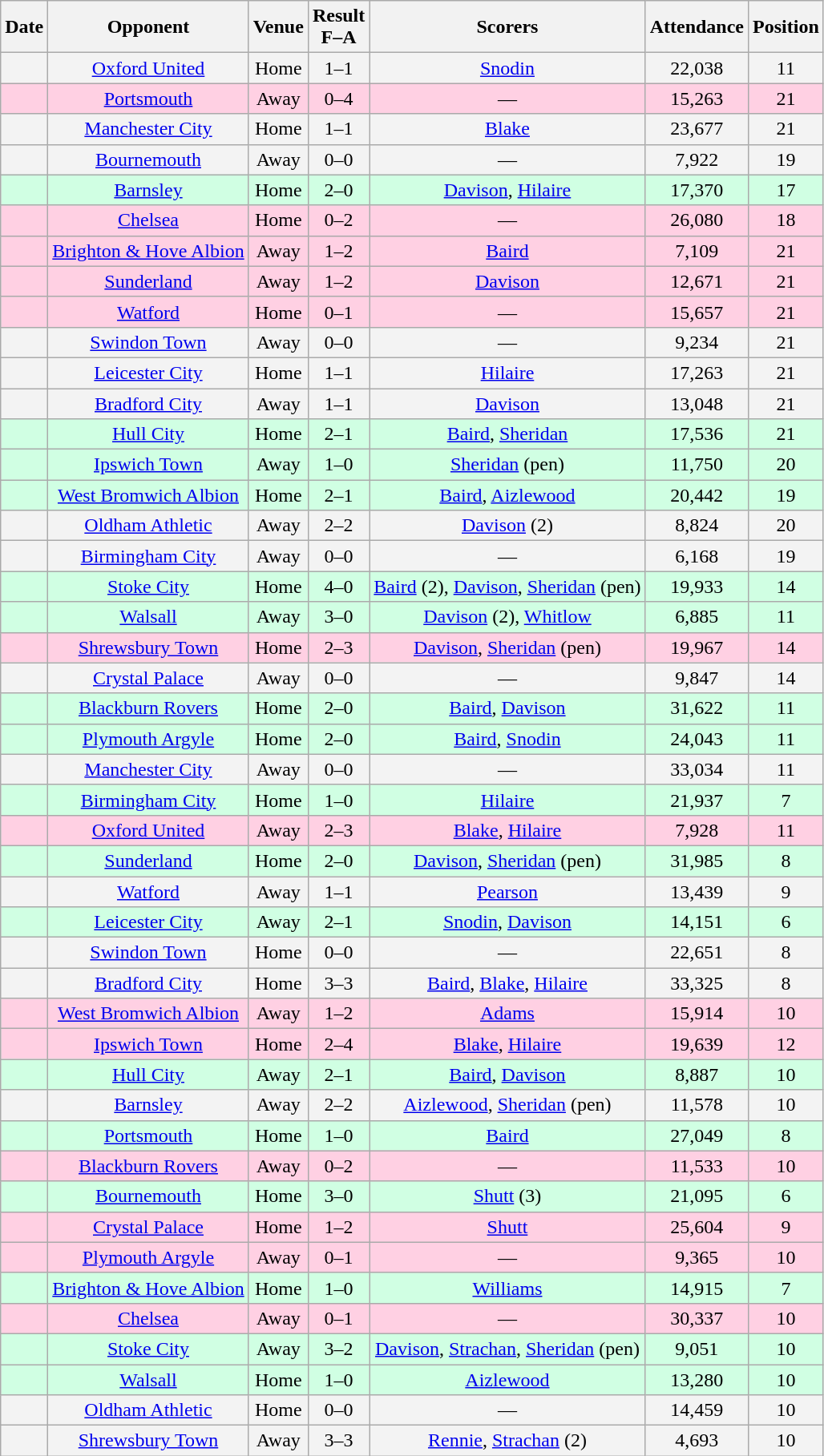<table class="wikitable sortable" style="text-align:center">
<tr>
<th>Date</th>
<th>Opponent</th>
<th>Venue</th>
<th>Result<br>F–A</th>
<th class="unsortable">Scorers</th>
<th>Attendance</th>
<th>Position</th>
</tr>
<tr style="background-color: #f3f3f3;">
<td></td>
<td><a href='#'>Oxford United</a></td>
<td>Home</td>
<td>1–1</td>
<td><a href='#'>Snodin</a></td>
<td>22,038</td>
<td>11</td>
</tr>
<tr style="background-color: #ffd0e3;">
<td></td>
<td><a href='#'>Portsmouth</a></td>
<td>Away</td>
<td>0–4</td>
<td>—</td>
<td>15,263</td>
<td>21</td>
</tr>
<tr style="background-color: #f3f3f3;">
<td></td>
<td><a href='#'>Manchester City</a></td>
<td>Home</td>
<td>1–1</td>
<td><a href='#'>Blake</a></td>
<td>23,677</td>
<td>21</td>
</tr>
<tr style="background-color: #f3f3f3;">
<td></td>
<td><a href='#'>Bournemouth</a></td>
<td>Away</td>
<td>0–0</td>
<td>—</td>
<td>7,922</td>
<td>19</td>
</tr>
<tr style="background-color: #d0ffe3;">
<td></td>
<td><a href='#'>Barnsley</a></td>
<td>Home</td>
<td>2–0</td>
<td><a href='#'>Davison</a>, <a href='#'>Hilaire</a></td>
<td>17,370</td>
<td>17</td>
</tr>
<tr style="background-color: #ffd0e3;">
<td></td>
<td><a href='#'>Chelsea</a></td>
<td>Home</td>
<td>0–2</td>
<td>—</td>
<td>26,080</td>
<td>18</td>
</tr>
<tr style="background-color: #ffd0e3;">
<td></td>
<td><a href='#'>Brighton & Hove Albion</a></td>
<td>Away</td>
<td>1–2</td>
<td><a href='#'>Baird</a></td>
<td>7,109</td>
<td>21</td>
</tr>
<tr style="background-color: #ffd0e3;">
<td></td>
<td><a href='#'>Sunderland</a></td>
<td>Away</td>
<td>1–2</td>
<td><a href='#'>Davison</a></td>
<td>12,671</td>
<td>21</td>
</tr>
<tr style="background-color: #ffd0e3;">
<td></td>
<td><a href='#'>Watford</a></td>
<td>Home</td>
<td>0–1</td>
<td>—</td>
<td>15,657</td>
<td>21</td>
</tr>
<tr style="background-color: #f3f3f3;">
<td></td>
<td><a href='#'>Swindon Town</a></td>
<td>Away</td>
<td>0–0</td>
<td>—</td>
<td>9,234</td>
<td>21</td>
</tr>
<tr style="background-color: #f3f3f3;">
<td></td>
<td><a href='#'>Leicester City</a></td>
<td>Home</td>
<td>1–1</td>
<td><a href='#'>Hilaire</a></td>
<td>17,263</td>
<td>21</td>
</tr>
<tr style="background-color: #f3f3f3;">
<td></td>
<td><a href='#'>Bradford City</a></td>
<td>Away</td>
<td>1–1</td>
<td><a href='#'>Davison</a></td>
<td>13,048</td>
<td>21</td>
</tr>
<tr style="background-color: #d0ffe3;">
<td></td>
<td><a href='#'>Hull City</a></td>
<td>Home</td>
<td>2–1</td>
<td><a href='#'>Baird</a>, <a href='#'>Sheridan</a></td>
<td>17,536</td>
<td>21</td>
</tr>
<tr style="background-color: #d0ffe3;">
<td></td>
<td><a href='#'>Ipswich Town</a></td>
<td>Away</td>
<td>1–0</td>
<td><a href='#'>Sheridan</a> (pen)</td>
<td>11,750</td>
<td>20</td>
</tr>
<tr style="background-color: #d0ffe3;">
<td></td>
<td><a href='#'>West Bromwich Albion</a></td>
<td>Home</td>
<td>2–1</td>
<td><a href='#'>Baird</a>, <a href='#'>Aizlewood</a></td>
<td>20,442</td>
<td>19</td>
</tr>
<tr style="background-color: #f3f3f3;">
<td></td>
<td><a href='#'>Oldham Athletic</a></td>
<td>Away</td>
<td>2–2</td>
<td><a href='#'>Davison</a> (2)</td>
<td>8,824</td>
<td>20</td>
</tr>
<tr style="background-color: #f3f3f3;">
<td></td>
<td><a href='#'>Birmingham City</a></td>
<td>Away</td>
<td>0–0</td>
<td>—</td>
<td>6,168</td>
<td>19</td>
</tr>
<tr style="background-color: #d0ffe3;">
<td></td>
<td><a href='#'>Stoke City</a></td>
<td>Home</td>
<td>4–0</td>
<td><a href='#'>Baird</a> (2), <a href='#'>Davison</a>, <a href='#'>Sheridan</a> (pen)</td>
<td>19,933</td>
<td>14</td>
</tr>
<tr style="background-color: #d0ffe3;">
<td></td>
<td><a href='#'>Walsall</a></td>
<td>Away</td>
<td>3–0</td>
<td><a href='#'>Davison</a> (2), <a href='#'>Whitlow</a></td>
<td>6,885</td>
<td>11</td>
</tr>
<tr style="background-color: #ffd0e3;">
<td></td>
<td><a href='#'>Shrewsbury Town</a></td>
<td>Home</td>
<td>2–3</td>
<td><a href='#'>Davison</a>, <a href='#'>Sheridan</a> (pen)</td>
<td>19,967</td>
<td>14</td>
</tr>
<tr style="background-color: #f3f3f3;">
<td></td>
<td><a href='#'>Crystal Palace</a></td>
<td>Away</td>
<td>0–0</td>
<td>—</td>
<td>9,847</td>
<td>14</td>
</tr>
<tr style="background-color: #d0ffe3;">
<td></td>
<td><a href='#'>Blackburn Rovers</a></td>
<td>Home</td>
<td>2–0</td>
<td><a href='#'>Baird</a>, <a href='#'>Davison</a></td>
<td>31,622</td>
<td>11</td>
</tr>
<tr style="background-color: #d0ffe3;">
<td></td>
<td><a href='#'>Plymouth Argyle</a></td>
<td>Home</td>
<td>2–0</td>
<td><a href='#'>Baird</a>, <a href='#'>Snodin</a></td>
<td>24,043</td>
<td>11</td>
</tr>
<tr style="background-color: #f3f3f3;">
<td></td>
<td><a href='#'>Manchester City</a></td>
<td>Away</td>
<td>0–0</td>
<td>—</td>
<td>33,034</td>
<td>11</td>
</tr>
<tr style="background-color: #d0ffe3;">
<td></td>
<td><a href='#'>Birmingham City</a></td>
<td>Home</td>
<td>1–0</td>
<td><a href='#'>Hilaire</a></td>
<td>21,937</td>
<td>7</td>
</tr>
<tr style="background-color: #ffd0e3;">
<td></td>
<td><a href='#'>Oxford United</a></td>
<td>Away</td>
<td>2–3</td>
<td><a href='#'>Blake</a>, <a href='#'>Hilaire</a></td>
<td>7,928</td>
<td>11</td>
</tr>
<tr style="background-color: #d0ffe3;">
<td></td>
<td><a href='#'>Sunderland</a></td>
<td>Home</td>
<td>2–0</td>
<td><a href='#'>Davison</a>, <a href='#'>Sheridan</a> (pen)</td>
<td>31,985</td>
<td>8</td>
</tr>
<tr style="background-color: #f3f3f3;">
<td></td>
<td><a href='#'>Watford</a></td>
<td>Away</td>
<td>1–1</td>
<td><a href='#'>Pearson</a></td>
<td>13,439</td>
<td>9</td>
</tr>
<tr style="background-color: #d0ffe3;">
<td></td>
<td><a href='#'>Leicester City</a></td>
<td>Away</td>
<td>2–1</td>
<td><a href='#'>Snodin</a>, <a href='#'>Davison</a></td>
<td>14,151</td>
<td>6</td>
</tr>
<tr style="background-color: #f3f3f3;">
<td></td>
<td><a href='#'>Swindon Town</a></td>
<td>Home</td>
<td>0–0</td>
<td>—</td>
<td>22,651</td>
<td>8</td>
</tr>
<tr style="background-color: #f3f3f3;">
<td></td>
<td><a href='#'>Bradford City</a></td>
<td>Home</td>
<td>3–3</td>
<td><a href='#'>Baird</a>, <a href='#'>Blake</a>, <a href='#'>Hilaire</a></td>
<td>33,325</td>
<td>8</td>
</tr>
<tr style="background-color: #ffd0e3;">
<td></td>
<td><a href='#'>West Bromwich Albion</a></td>
<td>Away</td>
<td>1–2</td>
<td><a href='#'>Adams</a></td>
<td>15,914</td>
<td>10</td>
</tr>
<tr style="background-color: #ffd0e3;">
<td></td>
<td><a href='#'>Ipswich Town</a></td>
<td>Home</td>
<td>2–4</td>
<td><a href='#'>Blake</a>, <a href='#'>Hilaire</a></td>
<td>19,639</td>
<td>12</td>
</tr>
<tr style="background-color: #d0ffe3;">
<td></td>
<td><a href='#'>Hull City</a></td>
<td>Away</td>
<td>2–1</td>
<td><a href='#'>Baird</a>, <a href='#'>Davison</a></td>
<td>8,887</td>
<td>10</td>
</tr>
<tr style="background-color: #f3f3f3;">
<td></td>
<td><a href='#'>Barnsley</a></td>
<td>Away</td>
<td>2–2</td>
<td><a href='#'>Aizlewood</a>, <a href='#'>Sheridan</a> (pen)</td>
<td>11,578</td>
<td>10</td>
</tr>
<tr style="background-color: #d0ffe3;">
<td></td>
<td><a href='#'>Portsmouth</a></td>
<td>Home</td>
<td>1–0</td>
<td><a href='#'>Baird</a></td>
<td>27,049</td>
<td>8</td>
</tr>
<tr style="background-color: #ffd0e3;">
<td></td>
<td><a href='#'>Blackburn Rovers</a></td>
<td>Away</td>
<td>0–2</td>
<td>—</td>
<td>11,533</td>
<td>10</td>
</tr>
<tr style="background-color: #d0ffe3;">
<td></td>
<td><a href='#'>Bournemouth</a></td>
<td>Home</td>
<td>3–0</td>
<td><a href='#'>Shutt</a> (3)</td>
<td>21,095</td>
<td>6</td>
</tr>
<tr style="background-color: #ffd0e3;">
<td></td>
<td><a href='#'>Crystal Palace</a></td>
<td>Home</td>
<td>1–2</td>
<td><a href='#'>Shutt</a></td>
<td>25,604</td>
<td>9</td>
</tr>
<tr style="background-color: #ffd0e3;">
<td></td>
<td><a href='#'>Plymouth Argyle</a></td>
<td>Away</td>
<td>0–1</td>
<td>—</td>
<td>9,365</td>
<td>10</td>
</tr>
<tr style="background-color: #d0ffe3;">
<td></td>
<td><a href='#'>Brighton & Hove Albion</a></td>
<td>Home</td>
<td>1–0</td>
<td><a href='#'>Williams</a></td>
<td>14,915</td>
<td>7</td>
</tr>
<tr style="background-color: #ffd0e3;">
<td></td>
<td><a href='#'>Chelsea</a></td>
<td>Away</td>
<td>0–1</td>
<td>—</td>
<td>30,337</td>
<td>10</td>
</tr>
<tr style="background-color: #d0ffe3;">
<td></td>
<td><a href='#'>Stoke City</a></td>
<td>Away</td>
<td>3–2</td>
<td><a href='#'>Davison</a>, <a href='#'>Strachan</a>, <a href='#'>Sheridan</a> (pen)</td>
<td>9,051</td>
<td>10</td>
</tr>
<tr style="background-color: #d0ffe3;">
<td></td>
<td><a href='#'>Walsall</a></td>
<td>Home</td>
<td>1–0</td>
<td><a href='#'>Aizlewood</a></td>
<td>13,280</td>
<td>10</td>
</tr>
<tr style="background-color: #f3f3f3;">
<td></td>
<td><a href='#'>Oldham Athletic</a></td>
<td>Home</td>
<td>0–0</td>
<td>—</td>
<td>14,459</td>
<td>10</td>
</tr>
<tr style="background-color: #f3f3f3;">
<td></td>
<td><a href='#'>Shrewsbury Town</a></td>
<td>Away</td>
<td>3–3</td>
<td><a href='#'>Rennie</a>, <a href='#'>Strachan</a> (2)</td>
<td>4,693</td>
<td>10</td>
</tr>
</table>
